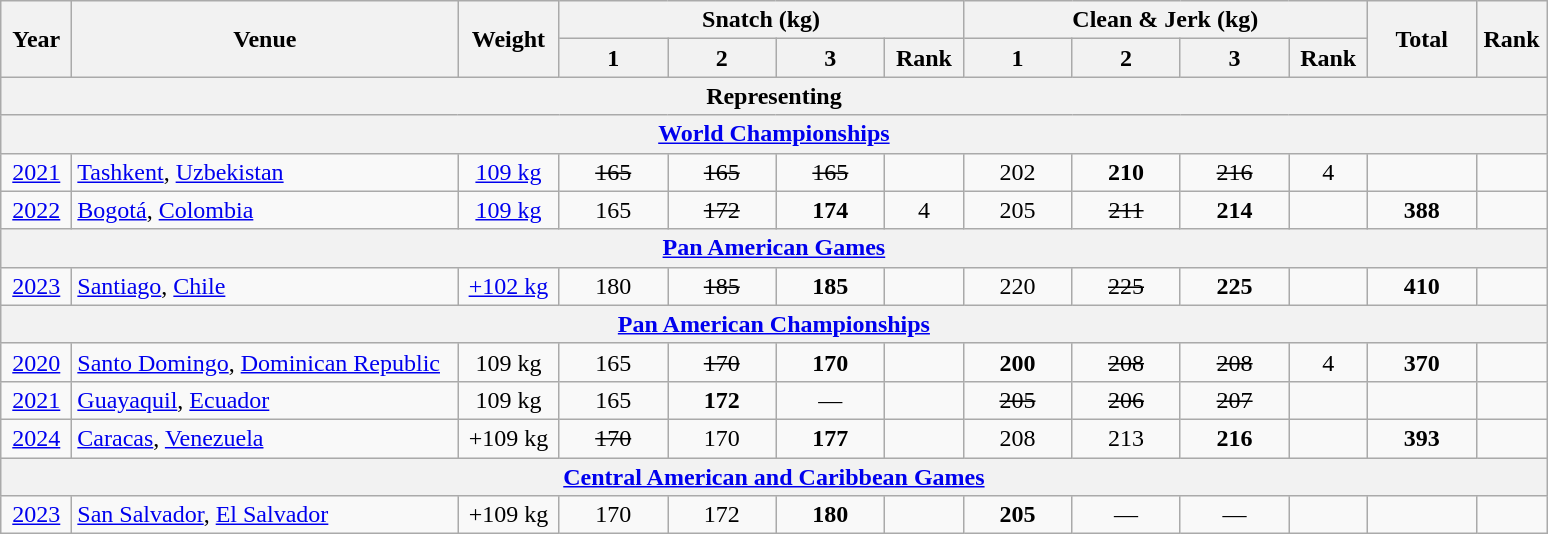<table class = "wikitable" style="text-align:center;">
<tr>
<th rowspan=2 width=40>Year</th>
<th rowspan=2 width=250>Venue</th>
<th rowspan=2 width=60>Weight</th>
<th colspan=4>Snatch (kg)</th>
<th colspan=4>Clean & Jerk (kg)</th>
<th rowspan=2 width=65>Total</th>
<th rowspan=2 width=40>Rank</th>
</tr>
<tr>
<th width=65>1</th>
<th width=65>2</th>
<th width=65>3</th>
<th width=45>Rank</th>
<th width=65>1</th>
<th width=65>2</th>
<th width=65>3</th>
<th width=45>Rank</th>
</tr>
<tr>
<th colspan=13>Representing </th>
</tr>
<tr>
<th colspan=13><a href='#'>World Championships</a></th>
</tr>
<tr>
<td><a href='#'>2021</a></td>
<td align=left> <a href='#'>Tashkent</a>, <a href='#'>Uzbekistan</a></td>
<td><a href='#'>109 kg</a></td>
<td><s>165</s></td>
<td><s>165</s></td>
<td><s>165</s></td>
<td></td>
<td>202</td>
<td><strong>210</strong></td>
<td><s>216</s></td>
<td>4</td>
<td></td>
<td></td>
</tr>
<tr>
<td><a href='#'>2022</a></td>
<td align=left> <a href='#'>Bogotá</a>, <a href='#'>Colombia</a></td>
<td><a href='#'>109 kg</a></td>
<td>165</td>
<td><s>172</s></td>
<td><strong>174</strong></td>
<td>4</td>
<td>205</td>
<td><s>211</s></td>
<td><strong>214</strong></td>
<td></td>
<td><strong>388</strong></td>
<td></td>
</tr>
<tr>
<th colspan=13><a href='#'>Pan American Games</a></th>
</tr>
<tr>
<td><a href='#'>2023</a></td>
<td align=left> <a href='#'>Santiago</a>, <a href='#'>Chile</a></td>
<td><a href='#'>+102 kg</a></td>
<td>180</td>
<td><s>185</s></td>
<td><strong>185</strong></td>
<td></td>
<td>220</td>
<td><s>225</s></td>
<td><strong>225</strong></td>
<td></td>
<td><strong>410</strong></td>
<td></td>
</tr>
<tr>
<th colspan=13><a href='#'>Pan American Championships</a></th>
</tr>
<tr>
<td><a href='#'>2020</a></td>
<td align=left> <a href='#'>Santo Domingo</a>, <a href='#'>Dominican Republic</a></td>
<td>109 kg</td>
<td>165</td>
<td><s>170</s></td>
<td><strong>170</strong></td>
<td></td>
<td><strong>200</strong></td>
<td><s>208</s></td>
<td><s>208</s></td>
<td>4</td>
<td><strong>370</strong></td>
<td></td>
</tr>
<tr>
<td><a href='#'>2021</a></td>
<td align=left> <a href='#'>Guayaquil</a>, <a href='#'>Ecuador</a></td>
<td>109 kg</td>
<td>165</td>
<td><strong>172</strong></td>
<td>—</td>
<td></td>
<td><s>205</s></td>
<td><s>206</s></td>
<td><s>207</s></td>
<td></td>
<td></td>
<td></td>
</tr>
<tr>
<td><a href='#'>2024</a></td>
<td align=left> <a href='#'>Caracas</a>, <a href='#'>Venezuela</a></td>
<td>+109 kg</td>
<td><s>170</s></td>
<td>170</td>
<td><strong>177</strong></td>
<td></td>
<td>208</td>
<td>213</td>
<td><strong>216</strong></td>
<td></td>
<td><strong>393</strong></td>
<td></td>
</tr>
<tr>
<th colspan=13><a href='#'>Central American and Caribbean Games</a></th>
</tr>
<tr>
<td><a href='#'>2023</a></td>
<td align=left> <a href='#'>San Salvador</a>, <a href='#'>El Salvador</a></td>
<td>+109  kg</td>
<td>170</td>
<td>172</td>
<td><strong>180</strong></td>
<td></td>
<td><strong>205</strong></td>
<td>—</td>
<td>—</td>
<td></td>
<td></td>
<td></td>
</tr>
</table>
